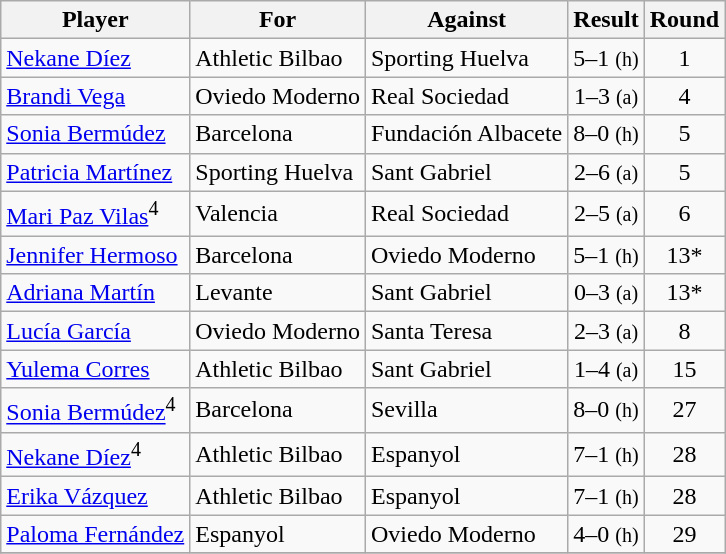<table class="wikitable sortable">
<tr>
<th>Player</th>
<th>For</th>
<th>Against</th>
<th align=center>Result</th>
<th>Round</th>
</tr>
<tr>
<td><a href='#'>Nekane Díez</a></td>
<td>Athletic Bilbao</td>
<td>Sporting Huelva</td>
<td align="center">5–1 <small>(h)</small></td>
<td align="center">1</td>
</tr>
<tr>
<td><a href='#'>Brandi Vega</a></td>
<td>Oviedo Moderno</td>
<td>Real Sociedad</td>
<td align="center">1–3 <small>(a)</small></td>
<td align="center">4</td>
</tr>
<tr>
<td><a href='#'>Sonia Bermúdez</a></td>
<td>Barcelona</td>
<td>Fundación Albacete</td>
<td align="center">8–0 <small>(h)</small></td>
<td align="center">5</td>
</tr>
<tr>
<td><a href='#'>Patricia Martínez</a></td>
<td>Sporting Huelva</td>
<td>Sant Gabriel</td>
<td align="center">2–6 <small>(a)</small></td>
<td align="center">5</td>
</tr>
<tr>
<td><a href='#'>Mari Paz Vilas</a><sup>4</sup></td>
<td>Valencia</td>
<td>Real Sociedad</td>
<td align="center">2–5 <small>(a)</small></td>
<td align="center">6</td>
</tr>
<tr>
<td><a href='#'>Jennifer Hermoso</a></td>
<td>Barcelona</td>
<td>Oviedo Moderno</td>
<td align="center">5–1 <small>(h)</small></td>
<td align="center">13*</td>
</tr>
<tr>
<td><a href='#'>Adriana Martín</a></td>
<td>Levante</td>
<td>Sant Gabriel</td>
<td align="center">0–3 <small>(a)</small></td>
<td align="center">13*</td>
</tr>
<tr>
<td><a href='#'>Lucía García</a></td>
<td>Oviedo Moderno</td>
<td>Santa Teresa</td>
<td align="center">2–3 <small>(a)</small></td>
<td align="center">8</td>
</tr>
<tr>
<td><a href='#'>Yulema Corres</a></td>
<td>Athletic Bilbao</td>
<td>Sant Gabriel</td>
<td align="center">1–4 <small>(a)</small></td>
<td align="center">15</td>
</tr>
<tr>
<td><a href='#'>Sonia Bermúdez</a><sup>4</sup></td>
<td>Barcelona</td>
<td>Sevilla</td>
<td align="center">8–0 <small>(h)</small></td>
<td align="center">27</td>
</tr>
<tr>
<td><a href='#'>Nekane Díez</a><sup>4</sup></td>
<td>Athletic Bilbao</td>
<td>Espanyol</td>
<td align="center">7–1 <small>(h)</small></td>
<td align="center">28</td>
</tr>
<tr>
<td><a href='#'>Erika Vázquez</a></td>
<td>Athletic Bilbao</td>
<td>Espanyol</td>
<td align="center">7–1 <small>(h)</small></td>
<td align="center">28</td>
</tr>
<tr>
<td><a href='#'>Paloma Fernández</a></td>
<td>Espanyol</td>
<td>Oviedo Moderno</td>
<td align="center">4–0 <small>(h)</small></td>
<td align="center">29</td>
</tr>
<tr>
</tr>
</table>
